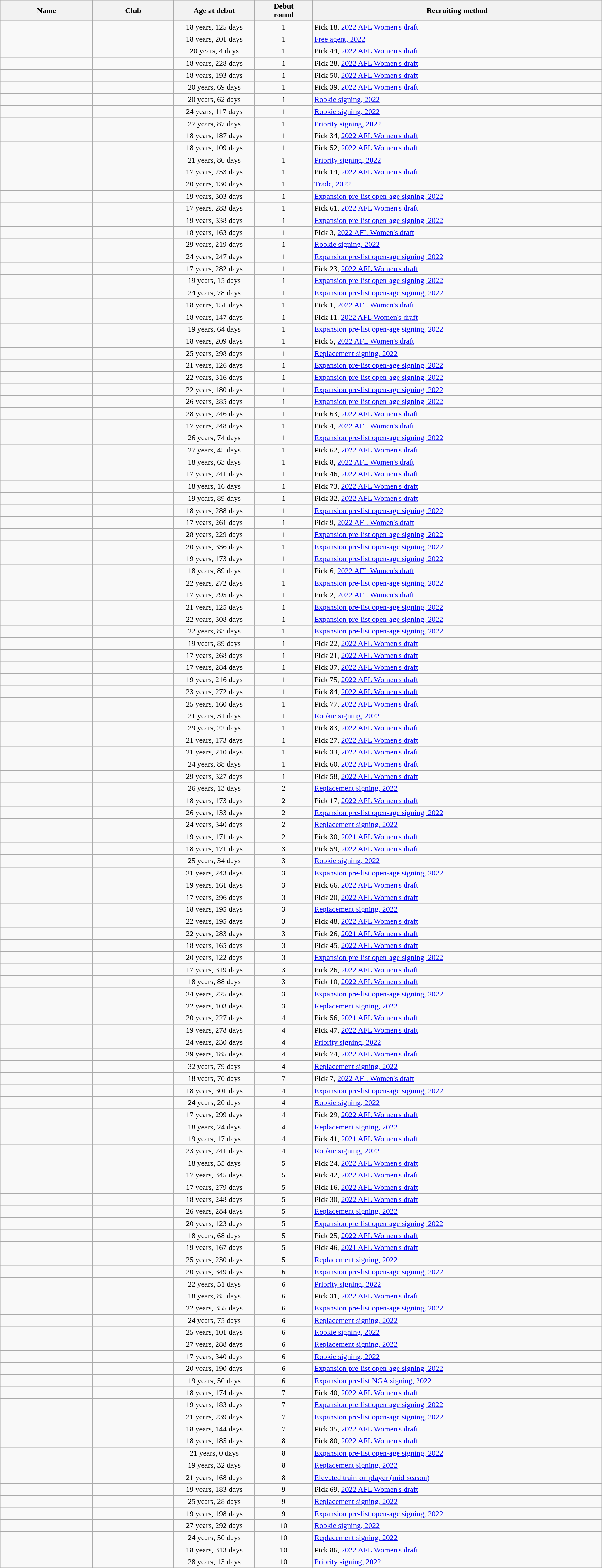<table class="wikitable sortable" style="width:100%; text-align: center;">
<tr style="background:#efefef;">
<th style="width:8%;">Name</th>
<th width=7%>Club</th>
<th style="width:7%;">Age at debut</th>
<th data-sort-type="number" width=5%>Debut<br>round</th>
<th style="width:25%;">Recruiting method</th>
</tr>
<tr>
<td align="left"></td>
<td></td>
<td>18 years, 125 days</td>
<td>1</td>
<td align="left">Pick 18, <a href='#'>2022 AFL Women's draft</a></td>
</tr>
<tr>
<td align="left"></td>
<td></td>
<td>18 years, 201 days</td>
<td>1</td>
<td align="left"><a href='#'>Free agent, 2022</a></td>
</tr>
<tr>
<td align="left"></td>
<td></td>
<td>20 years, 4 days</td>
<td>1</td>
<td align="left">Pick 44, <a href='#'>2022 AFL Women's draft</a></td>
</tr>
<tr>
<td align="left"></td>
<td></td>
<td>18 years, 228 days</td>
<td>1</td>
<td align="left">Pick 28, <a href='#'>2022 AFL Women's draft</a></td>
</tr>
<tr>
<td align="left"></td>
<td></td>
<td>18 years, 193 days</td>
<td>1</td>
<td align="left">Pick 50, <a href='#'>2022 AFL Women's draft</a></td>
</tr>
<tr>
<td align="left"></td>
<td></td>
<td>20 years, 69 days</td>
<td>1</td>
<td align="left">Pick 39, <a href='#'>2022 AFL Women's draft</a></td>
</tr>
<tr>
<td align="left"></td>
<td></td>
<td>20 years, 62 days</td>
<td>1</td>
<td align="left"><a href='#'>Rookie signing, 2022</a></td>
</tr>
<tr>
<td align="left"></td>
<td></td>
<td>24 years, 117 days</td>
<td>1</td>
<td align="left"><a href='#'>Rookie signing, 2022</a></td>
</tr>
<tr>
<td align="left"></td>
<td></td>
<td>27 years, 87 days</td>
<td>1</td>
<td align="left"><a href='#'>Priority signing, 2022</a></td>
</tr>
<tr>
<td align="left"></td>
<td></td>
<td>18 years, 187 days</td>
<td>1</td>
<td align="left">Pick 34, <a href='#'>2022 AFL Women's draft</a></td>
</tr>
<tr>
<td align="left"></td>
<td></td>
<td>18 years, 109 days</td>
<td>1</td>
<td align="left">Pick 52, <a href='#'>2022 AFL Women's draft</a></td>
</tr>
<tr>
<td align="left"></td>
<td></td>
<td>21 years, 80 days</td>
<td>1</td>
<td align="left"><a href='#'>Priority signing, 2022</a></td>
</tr>
<tr>
<td align="left"></td>
<td></td>
<td>17 years, 253 days</td>
<td>1</td>
<td align="left">Pick 14, <a href='#'>2022 AFL Women's draft</a></td>
</tr>
<tr>
<td align="left"></td>
<td></td>
<td>20 years, 130 days</td>
<td>1</td>
<td align="left"><a href='#'>Trade, 2022</a></td>
</tr>
<tr>
<td align="left"></td>
<td></td>
<td>19 years, 303 days</td>
<td>1</td>
<td align="left"><a href='#'>Expansion pre-list open-age signing, 2022</a></td>
</tr>
<tr>
<td align="left"></td>
<td></td>
<td>17 years, 283 days</td>
<td>1</td>
<td align="left">Pick 61, <a href='#'>2022 AFL Women's draft</a></td>
</tr>
<tr>
<td align="left"></td>
<td></td>
<td>19 years, 338 days</td>
<td>1</td>
<td align="left"><a href='#'>Expansion pre-list open-age signing, 2022</a></td>
</tr>
<tr>
<td align="left"></td>
<td></td>
<td>18 years, 163 days</td>
<td>1</td>
<td align="left">Pick 3, <a href='#'>2022 AFL Women's draft</a></td>
</tr>
<tr>
<td align="left"></td>
<td></td>
<td>29 years, 219 days</td>
<td>1</td>
<td align="left"><a href='#'>Rookie signing, 2022</a></td>
</tr>
<tr>
<td align="left"></td>
<td></td>
<td>24 years, 247 days</td>
<td>1</td>
<td align="left"><a href='#'>Expansion pre-list open-age signing, 2022</a></td>
</tr>
<tr>
<td align="left"></td>
<td></td>
<td>17 years, 282 days</td>
<td>1</td>
<td align="left">Pick 23, <a href='#'>2022 AFL Women's draft</a></td>
</tr>
<tr>
<td align="left"></td>
<td></td>
<td>19 years, 15 days</td>
<td>1</td>
<td align="left"><a href='#'>Expansion pre-list open-age signing, 2022</a></td>
</tr>
<tr>
<td align="left"></td>
<td></td>
<td>24 years, 78 days</td>
<td>1</td>
<td align="left"><a href='#'>Expansion pre-list open-age signing, 2022</a></td>
</tr>
<tr>
<td align="left"></td>
<td></td>
<td>18 years, 151 days</td>
<td>1</td>
<td align="left">Pick 1, <a href='#'>2022 AFL Women's draft</a></td>
</tr>
<tr>
<td align="left"></td>
<td></td>
<td>18 years, 147 days</td>
<td>1</td>
<td align="left">Pick 11, <a href='#'>2022 AFL Women's draft</a></td>
</tr>
<tr>
<td align="left"></td>
<td></td>
<td>19 years, 64 days</td>
<td>1</td>
<td align="left"><a href='#'>Expansion pre-list open-age signing, 2022</a></td>
</tr>
<tr>
<td align="left"></td>
<td></td>
<td>18 years, 209 days</td>
<td>1</td>
<td align="left">Pick 5, <a href='#'>2022 AFL Women's draft</a></td>
</tr>
<tr>
<td align="left"></td>
<td></td>
<td>25 years, 298 days</td>
<td>1</td>
<td align="left"><a href='#'>Replacement signing, 2022</a></td>
</tr>
<tr>
<td align="left"></td>
<td></td>
<td>21 years, 126 days</td>
<td>1</td>
<td align="left"><a href='#'>Expansion pre-list open-age signing, 2022</a></td>
</tr>
<tr>
<td align="left"></td>
<td></td>
<td>22 years, 316 days</td>
<td>1</td>
<td align="left"><a href='#'>Expansion pre-list open-age signing, 2022</a></td>
</tr>
<tr>
<td align="left"></td>
<td></td>
<td>22 years, 180 days</td>
<td>1</td>
<td align="left"><a href='#'>Expansion pre-list open-age signing, 2022</a></td>
</tr>
<tr>
<td align="left"></td>
<td></td>
<td>26 years, 285 days</td>
<td>1</td>
<td align="left"><a href='#'>Expansion pre-list open-age signing, 2022</a></td>
</tr>
<tr>
<td align="left"></td>
<td></td>
<td>28 years, 246 days</td>
<td>1</td>
<td align="left">Pick 63, <a href='#'>2022 AFL Women's draft</a></td>
</tr>
<tr>
<td align="left"></td>
<td></td>
<td>17 years, 248 days</td>
<td>1</td>
<td align="left">Pick 4, <a href='#'>2022 AFL Women's draft</a></td>
</tr>
<tr>
<td align="left"></td>
<td></td>
<td>26 years, 74 days</td>
<td>1</td>
<td align="left"><a href='#'>Expansion pre-list open-age signing, 2022</a></td>
</tr>
<tr>
<td align="left"></td>
<td></td>
<td>27 years, 45 days</td>
<td>1</td>
<td align="left">Pick 62, <a href='#'>2022 AFL Women's draft</a></td>
</tr>
<tr>
<td align="left"></td>
<td></td>
<td>18 years, 63 days</td>
<td>1</td>
<td align="left">Pick 8, <a href='#'>2022 AFL Women's draft</a></td>
</tr>
<tr>
<td align="left"></td>
<td></td>
<td>17 years, 241 days</td>
<td>1</td>
<td align="left">Pick 46, <a href='#'>2022 AFL Women's draft</a></td>
</tr>
<tr>
<td align="left"></td>
<td></td>
<td>18 years, 16 days</td>
<td>1</td>
<td align="left">Pick 73, <a href='#'>2022 AFL Women's draft</a></td>
</tr>
<tr>
<td align="left"></td>
<td></td>
<td>19 years, 89 days</td>
<td>1</td>
<td align="left">Pick 32, <a href='#'>2022 AFL Women's draft</a></td>
</tr>
<tr>
<td align="left"></td>
<td></td>
<td>18 years, 288 days</td>
<td>1</td>
<td align="left"><a href='#'>Expansion pre-list open-age signing, 2022</a></td>
</tr>
<tr>
<td align="left"></td>
<td></td>
<td>17 years, 261 days</td>
<td>1</td>
<td align="left">Pick 9, <a href='#'>2022 AFL Women's draft</a></td>
</tr>
<tr>
<td align="left"></td>
<td></td>
<td>28 years, 229 days</td>
<td>1</td>
<td align="left"><a href='#'>Expansion pre-list open-age signing, 2022</a></td>
</tr>
<tr>
<td align="left"></td>
<td></td>
<td>20 years, 336 days</td>
<td>1</td>
<td align="left"><a href='#'>Expansion pre-list open-age signing, 2022</a></td>
</tr>
<tr>
<td align="left"></td>
<td></td>
<td>19 years, 173 days</td>
<td>1</td>
<td align="left"><a href='#'>Expansion pre-list open-age signing, 2022</a></td>
</tr>
<tr>
<td align="left"></td>
<td></td>
<td>18 years, 89 days</td>
<td>1</td>
<td align="left">Pick 6, <a href='#'>2022 AFL Women's draft</a></td>
</tr>
<tr>
<td align="left"></td>
<td></td>
<td>22 years, 272 days</td>
<td>1</td>
<td align="left"><a href='#'>Expansion pre-list open-age signing, 2022</a></td>
</tr>
<tr>
<td align="left"></td>
<td></td>
<td>17 years, 295 days</td>
<td>1</td>
<td align="left">Pick 2, <a href='#'>2022 AFL Women's draft</a></td>
</tr>
<tr>
<td align="left"></td>
<td></td>
<td>21 years, 125 days</td>
<td>1</td>
<td align="left"><a href='#'>Expansion pre-list open-age signing, 2022</a></td>
</tr>
<tr>
<td align="left"></td>
<td></td>
<td>22 years, 308 days</td>
<td>1</td>
<td align="left"><a href='#'>Expansion pre-list open-age signing, 2022</a></td>
</tr>
<tr>
<td align="left"></td>
<td></td>
<td>22 years, 83 days</td>
<td>1</td>
<td align="left"><a href='#'>Expansion pre-list open-age signing, 2022</a></td>
</tr>
<tr>
<td align="left"></td>
<td></td>
<td>19 years, 89 days</td>
<td>1</td>
<td align="left">Pick 22, <a href='#'>2022 AFL Women's draft</a></td>
</tr>
<tr>
<td align="left"></td>
<td></td>
<td>17 years, 268 days</td>
<td>1</td>
<td align="left">Pick 21, <a href='#'>2022 AFL Women's draft</a></td>
</tr>
<tr>
<td align="left"></td>
<td></td>
<td>17 years, 284 days</td>
<td>1</td>
<td align="left">Pick 37, <a href='#'>2022 AFL Women's draft</a></td>
</tr>
<tr>
<td align="left"></td>
<td></td>
<td>19 years, 216 days</td>
<td>1</td>
<td align="left">Pick 75, <a href='#'>2022 AFL Women's draft</a></td>
</tr>
<tr>
<td align="left"></td>
<td></td>
<td>23 years, 272 days</td>
<td>1</td>
<td align="left">Pick 84, <a href='#'>2022 AFL Women's draft</a></td>
</tr>
<tr>
<td align="left"></td>
<td></td>
<td>25 years, 160 days</td>
<td>1</td>
<td align="left">Pick 77, <a href='#'>2022 AFL Women's draft</a></td>
</tr>
<tr>
<td align="left"></td>
<td></td>
<td>21 years, 31 days</td>
<td>1</td>
<td align="left"><a href='#'>Rookie signing, 2022</a></td>
</tr>
<tr>
<td align="left"></td>
<td></td>
<td>29 years, 22 days</td>
<td>1</td>
<td align="left">Pick 83, <a href='#'>2022 AFL Women's draft</a></td>
</tr>
<tr>
<td align="left"></td>
<td></td>
<td>21 years, 173 days</td>
<td>1</td>
<td align="left">Pick 27, <a href='#'>2022 AFL Women's draft</a></td>
</tr>
<tr>
<td align="left"></td>
<td></td>
<td>21 years, 210 days</td>
<td>1</td>
<td align="left">Pick 33, <a href='#'>2022 AFL Women's draft</a></td>
</tr>
<tr>
<td align="left"></td>
<td></td>
<td>24 years, 88 days</td>
<td>1</td>
<td align="left">Pick 60, <a href='#'>2022 AFL Women's draft</a></td>
</tr>
<tr>
<td align="left"></td>
<td></td>
<td>29 years, 327 days</td>
<td>1</td>
<td align="left">Pick 58, <a href='#'>2022 AFL Women's draft</a></td>
</tr>
<tr>
<td align="left"></td>
<td></td>
<td>26 years, 13 days</td>
<td>2</td>
<td align="left"><a href='#'>Replacement signing, 2022</a></td>
</tr>
<tr>
<td align="left"></td>
<td></td>
<td>18 years, 173 days</td>
<td>2</td>
<td align="left">Pick 17, <a href='#'>2022 AFL Women's draft</a></td>
</tr>
<tr>
<td align="left"></td>
<td></td>
<td>26 years, 133 days</td>
<td>2</td>
<td align="left"><a href='#'>Expansion pre-list open-age signing, 2022</a></td>
</tr>
<tr>
<td align="left"></td>
<td></td>
<td>24 years, 340 days</td>
<td>2</td>
<td align="left"><a href='#'>Replacement signing, 2022</a></td>
</tr>
<tr>
<td align="left"></td>
<td></td>
<td>19 years, 171 days</td>
<td>2</td>
<td align="left">Pick 30, <a href='#'>2021 AFL Women's draft</a></td>
</tr>
<tr>
<td align="left"></td>
<td></td>
<td>18 years, 171 days</td>
<td>3</td>
<td align="left">Pick 59, <a href='#'>2022 AFL Women's draft</a></td>
</tr>
<tr>
<td align="left"></td>
<td></td>
<td>25 years, 34 days</td>
<td>3</td>
<td align="left"><a href='#'>Rookie signing, 2022</a></td>
</tr>
<tr>
<td align="left"></td>
<td></td>
<td>21 years, 243 days</td>
<td>3</td>
<td align="left"><a href='#'>Expansion pre-list open-age signing, 2022</a></td>
</tr>
<tr>
<td align="left"></td>
<td></td>
<td>19 years, 161 days</td>
<td>3</td>
<td align="left">Pick 66, <a href='#'>2022 AFL Women's draft</a></td>
</tr>
<tr>
<td align="left"></td>
<td></td>
<td>17 years, 296 days</td>
<td>3</td>
<td align="left">Pick 20, <a href='#'>2022 AFL Women's draft</a></td>
</tr>
<tr>
<td align="left"></td>
<td></td>
<td>18 years, 195 days</td>
<td>3</td>
<td align="left"><a href='#'>Replacement signing, 2022</a></td>
</tr>
<tr>
<td align="left"></td>
<td></td>
<td>22 years, 195 days</td>
<td>3</td>
<td align="left">Pick 48, <a href='#'>2022 AFL Women's draft</a></td>
</tr>
<tr>
<td align="left"></td>
<td></td>
<td>22 years, 283 days</td>
<td>3</td>
<td align="left">Pick 26, <a href='#'>2021 AFL Women's draft</a></td>
</tr>
<tr>
<td align="left"></td>
<td></td>
<td>18 years, 165 days</td>
<td>3</td>
<td align="left">Pick 45, <a href='#'>2022 AFL Women's draft</a></td>
</tr>
<tr>
<td align="left"></td>
<td></td>
<td>20 years, 122 days</td>
<td>3</td>
<td align="left"><a href='#'>Expansion pre-list open-age signing, 2022</a></td>
</tr>
<tr>
<td align="left"></td>
<td></td>
<td>17 years, 319 days</td>
<td>3</td>
<td align="left">Pick 26, <a href='#'>2022 AFL Women's draft</a></td>
</tr>
<tr>
<td align="left"></td>
<td></td>
<td>18 years, 88 days</td>
<td>3</td>
<td align="left">Pick 10, <a href='#'>2022 AFL Women's draft</a></td>
</tr>
<tr>
<td align="left"></td>
<td></td>
<td>24 years, 225 days</td>
<td>3</td>
<td align="left"><a href='#'>Expansion pre-list open-age signing, 2022</a></td>
</tr>
<tr>
<td align="left"></td>
<td></td>
<td>22 years, 103 days</td>
<td>3</td>
<td align="left"><a href='#'>Replacement signing, 2022</a></td>
</tr>
<tr>
<td align="left"></td>
<td></td>
<td>20 years, 227 days</td>
<td>4</td>
<td align="left">Pick 56, <a href='#'>2021 AFL Women's draft</a></td>
</tr>
<tr>
<td align="left"></td>
<td></td>
<td>19 years, 278 days</td>
<td>4</td>
<td align="left">Pick 47, <a href='#'>2022 AFL Women's draft</a></td>
</tr>
<tr>
<td align="left"></td>
<td></td>
<td>24 years, 230 days</td>
<td>4</td>
<td align="left"><a href='#'>Priority signing, 2022</a></td>
</tr>
<tr>
<td align="left"></td>
<td></td>
<td>29 years, 185 days</td>
<td>4</td>
<td align="left">Pick 74, <a href='#'>2022 AFL Women's draft</a></td>
</tr>
<tr>
<td align="left"></td>
<td></td>
<td>32 years, 79 days</td>
<td>4</td>
<td align="left"><a href='#'>Replacement signing, 2022</a></td>
</tr>
<tr>
<td align="left"></td>
<td></td>
<td>18 years, 70 days</td>
<td>7</td>
<td align="left">Pick 7, <a href='#'>2022 AFL Women's draft</a></td>
</tr>
<tr>
<td align="left"></td>
<td></td>
<td>18 years, 301 days</td>
<td>4</td>
<td align="left"><a href='#'>Expansion pre-list open-age signing, 2022</a></td>
</tr>
<tr>
<td align="left"></td>
<td></td>
<td>24 years, 20 days</td>
<td>4</td>
<td align="left"><a href='#'>Rookie signing, 2022</a></td>
</tr>
<tr>
<td align="left"></td>
<td></td>
<td>17 years, 299 days</td>
<td>4</td>
<td align="left">Pick 29, <a href='#'>2022 AFL Women's draft</a></td>
</tr>
<tr>
<td align="left"></td>
<td></td>
<td>18 years, 24 days</td>
<td>4</td>
<td align="left"><a href='#'>Replacement signing, 2022</a></td>
</tr>
<tr>
<td align="left"></td>
<td></td>
<td>19 years, 17 days</td>
<td>4</td>
<td align="left">Pick 41, <a href='#'>2021 AFL Women's draft</a></td>
</tr>
<tr>
<td align="left"></td>
<td></td>
<td>23 years, 241 days</td>
<td>4</td>
<td align="left"><a href='#'>Rookie signing, 2022</a></td>
</tr>
<tr>
<td align="left"></td>
<td></td>
<td>18 years, 55 days</td>
<td>5</td>
<td align="left">Pick 24, <a href='#'>2022 AFL Women's draft</a></td>
</tr>
<tr>
<td align="left"></td>
<td></td>
<td>17 years, 345 days</td>
<td>5</td>
<td align="left">Pick 42, <a href='#'>2022 AFL Women's draft</a></td>
</tr>
<tr>
<td align="left"></td>
<td></td>
<td>17 years, 279 days</td>
<td>5</td>
<td align="left">Pick 16, <a href='#'>2022 AFL Women's draft</a></td>
</tr>
<tr>
<td align="left"></td>
<td></td>
<td>18 years, 248 days</td>
<td>5</td>
<td align="left">Pick 30, <a href='#'>2022 AFL Women's draft</a></td>
</tr>
<tr>
<td align="left"></td>
<td></td>
<td>26 years, 284 days</td>
<td>5</td>
<td align="left"><a href='#'>Replacement signing, 2022</a></td>
</tr>
<tr>
<td align="left"></td>
<td></td>
<td>20 years, 123 days</td>
<td>5</td>
<td align="left"><a href='#'>Expansion pre-list open-age signing, 2022</a></td>
</tr>
<tr>
<td align="left"></td>
<td></td>
<td>18 years, 68 days</td>
<td>5</td>
<td align="left">Pick 25, <a href='#'>2022 AFL Women's draft</a></td>
</tr>
<tr>
<td align="left"></td>
<td></td>
<td>19 years, 167 days</td>
<td>5</td>
<td align="left">Pick 46, <a href='#'>2021 AFL Women's draft</a></td>
</tr>
<tr>
<td align="left"></td>
<td></td>
<td>25 years, 230 days</td>
<td>5</td>
<td align="left"><a href='#'>Replacement signing, 2022</a></td>
</tr>
<tr>
<td align="left"></td>
<td></td>
<td>20 years, 349 days</td>
<td>6</td>
<td align="left"><a href='#'>Expansion pre-list open-age signing, 2022</a></td>
</tr>
<tr>
<td align="left"></td>
<td></td>
<td>22 years, 51 days</td>
<td>6</td>
<td align="left"><a href='#'>Priority signing, 2022</a></td>
</tr>
<tr>
<td align="left"></td>
<td></td>
<td>18 years, 85 days</td>
<td>6</td>
<td align="left">Pick 31, <a href='#'>2022 AFL Women's draft</a></td>
</tr>
<tr>
<td align="left"></td>
<td></td>
<td>22 years, 355 days</td>
<td>6</td>
<td align="left"><a href='#'>Expansion pre-list open-age signing, 2022</a></td>
</tr>
<tr>
<td align="left"></td>
<td></td>
<td>24 years, 75 days</td>
<td>6</td>
<td align="left"><a href='#'>Replacement signing, 2022</a></td>
</tr>
<tr>
<td align="left"></td>
<td></td>
<td>25 years, 101 days</td>
<td>6</td>
<td align="left"><a href='#'>Rookie signing, 2022</a></td>
</tr>
<tr>
<td align="left"></td>
<td></td>
<td>27 years, 288 days</td>
<td>6</td>
<td align="left"><a href='#'>Replacement signing, 2022</a></td>
</tr>
<tr>
<td align="left"></td>
<td></td>
<td>17 years, 340 days</td>
<td>6</td>
<td align="left"><a href='#'>Rookie signing, 2022</a></td>
</tr>
<tr>
<td align="left"></td>
<td></td>
<td>20 years, 190 days</td>
<td>6</td>
<td align="left"><a href='#'>Expansion pre-list open-age signing, 2022</a></td>
</tr>
<tr>
<td align="left"></td>
<td></td>
<td>19 years, 50 days</td>
<td>6</td>
<td align="left"><a href='#'>Expansion pre-list NGA signing, 2022</a></td>
</tr>
<tr>
<td align="left"></td>
<td></td>
<td>18 years, 174 days</td>
<td>7</td>
<td align="left">Pick 40, <a href='#'>2022 AFL Women's draft</a></td>
</tr>
<tr>
<td align="left"></td>
<td></td>
<td>19 years, 183 days</td>
<td>7</td>
<td align="left"><a href='#'>Expansion pre-list open-age signing, 2022</a></td>
</tr>
<tr>
<td align="left"></td>
<td></td>
<td>21 years, 239 days</td>
<td>7</td>
<td align="left"><a href='#'>Expansion pre-list open-age signing, 2022</a></td>
</tr>
<tr>
<td align="left"></td>
<td></td>
<td>18 years, 144 days</td>
<td>7</td>
<td align="left">Pick 35, <a href='#'>2022 AFL Women's draft</a></td>
</tr>
<tr>
<td align="left"></td>
<td></td>
<td>18 years, 185 days</td>
<td>8</td>
<td align="left">Pick 80, <a href='#'>2022 AFL Women's draft</a></td>
</tr>
<tr>
<td align="left"></td>
<td></td>
<td>21 years, 0 days</td>
<td>8</td>
<td align="left"><a href='#'>Expansion pre-list open-age signing, 2022</a></td>
</tr>
<tr>
<td align="left"></td>
<td></td>
<td>19 years, 32 days</td>
<td>8</td>
<td align="left"><a href='#'>Replacement signing, 2022</a></td>
</tr>
<tr>
<td align="left"></td>
<td></td>
<td>21 years, 168 days</td>
<td>8</td>
<td align="left"><a href='#'>Elevated train-on player (mid-season)</a></td>
</tr>
<tr>
<td align="left"></td>
<td></td>
<td>19 years, 183 days</td>
<td>9</td>
<td align="left">Pick 69, <a href='#'>2022 AFL Women's draft</a></td>
</tr>
<tr>
<td align="left"></td>
<td></td>
<td>25 years, 28 days</td>
<td>9</td>
<td align="left"><a href='#'>Replacement signing, 2022</a></td>
</tr>
<tr>
<td align="left"></td>
<td></td>
<td>19 years, 198 days</td>
<td>9</td>
<td align="left"><a href='#'>Expansion pre-list open-age signing, 2022</a></td>
</tr>
<tr>
<td align="left"></td>
<td></td>
<td>27 years, 292 days</td>
<td>10</td>
<td align="left"><a href='#'>Rookie signing, 2022</a></td>
</tr>
<tr>
<td align="left"></td>
<td></td>
<td>24 years, 50 days</td>
<td>10</td>
<td align="left"><a href='#'>Replacement signing, 2022</a></td>
</tr>
<tr>
<td align="left"></td>
<td></td>
<td>18 years, 313 days</td>
<td>10</td>
<td align="left">Pick 86, <a href='#'>2022 AFL Women's draft</a></td>
</tr>
<tr>
<td align="left"></td>
<td></td>
<td>28 years, 13 days</td>
<td>10</td>
<td align="left"><a href='#'>Priority signing, 2022</a></td>
</tr>
</table>
